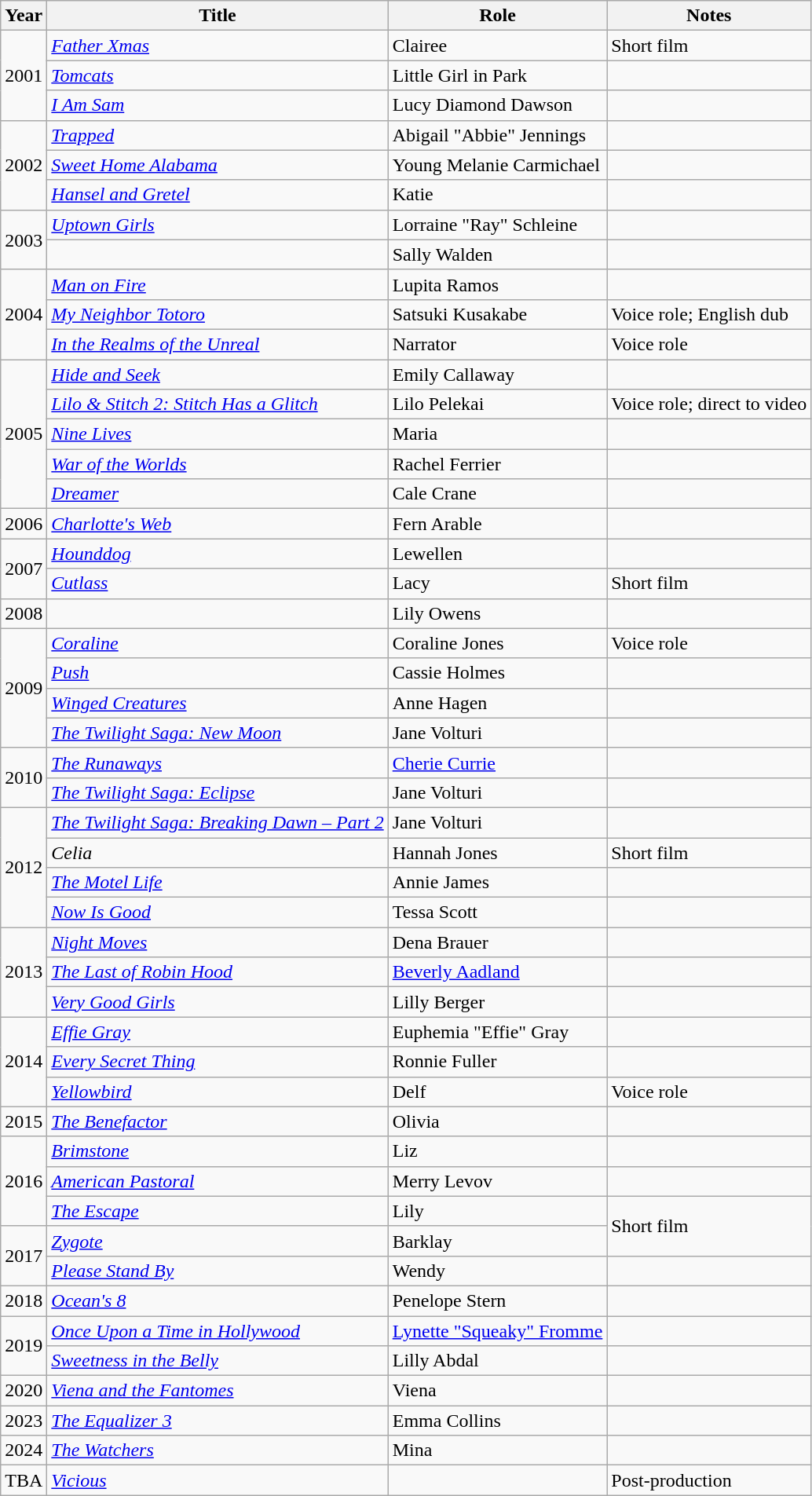<table class="wikitable sortable">
<tr>
<th>Year</th>
<th>Title</th>
<th>Role</th>
<th class="unsortable">Notes</th>
</tr>
<tr>
<td rowspan=3>2001</td>
<td><em><a href='#'>Father Xmas</a></em></td>
<td>Clairee</td>
<td>Short film</td>
</tr>
<tr>
<td><em><a href='#'>Tomcats</a></em></td>
<td>Little Girl in Park</td>
<td></td>
</tr>
<tr>
<td><em><a href='#'>I Am Sam</a></em></td>
<td>Lucy Diamond Dawson</td>
<td></td>
</tr>
<tr>
<td rowspan=3>2002</td>
<td><em><a href='#'>Trapped</a></em></td>
<td>Abigail "Abbie" Jennings</td>
<td></td>
</tr>
<tr>
<td><em><a href='#'>Sweet Home Alabama</a></em></td>
<td>Young Melanie Carmichael</td>
<td></td>
</tr>
<tr>
<td><em><a href='#'>Hansel and Gretel</a></em></td>
<td>Katie</td>
<td></td>
</tr>
<tr>
<td rowspan="2">2003</td>
<td><em><a href='#'>Uptown Girls</a></em></td>
<td>Lorraine "Ray" Schleine</td>
<td></td>
</tr>
<tr>
<td><em></em></td>
<td>Sally Walden</td>
<td></td>
</tr>
<tr>
<td rowspan=3>2004</td>
<td><em><a href='#'>Man on Fire</a></em></td>
<td>Lupita Ramos</td>
<td></td>
</tr>
<tr>
<td><em><a href='#'>My Neighbor Totoro</a></em></td>
<td>Satsuki Kusakabe</td>
<td>Voice role; English dub</td>
</tr>
<tr>
<td><em><a href='#'>In the Realms of the Unreal</a></em></td>
<td>Narrator</td>
<td>Voice role</td>
</tr>
<tr>
<td rowspan=5>2005</td>
<td><em><a href='#'>Hide and Seek</a></em></td>
<td>Emily Callaway</td>
<td></td>
</tr>
<tr>
<td><em><a href='#'>Lilo & Stitch 2: Stitch Has a Glitch</a></em></td>
<td>Lilo Pelekai</td>
<td>Voice role; direct to video</td>
</tr>
<tr>
<td><em><a href='#'>Nine Lives</a></em></td>
<td>Maria</td>
<td></td>
</tr>
<tr>
<td><em><a href='#'>War of the Worlds</a></em></td>
<td>Rachel Ferrier</td>
<td></td>
</tr>
<tr>
<td><em><a href='#'>Dreamer</a></em></td>
<td>Cale Crane</td>
<td></td>
</tr>
<tr>
<td>2006</td>
<td><em><a href='#'>Charlotte's Web</a></em></td>
<td>Fern Arable</td>
<td></td>
</tr>
<tr>
<td rowspan=2>2007</td>
<td><em><a href='#'>Hounddog</a></em></td>
<td>Lewellen</td>
<td></td>
</tr>
<tr>
<td><em><a href='#'>Cutlass</a></em></td>
<td>Lacy</td>
<td>Short film</td>
</tr>
<tr>
<td>2008</td>
<td><em></em></td>
<td>Lily Owens</td>
<td></td>
</tr>
<tr>
<td rowspan=4>2009</td>
<td><em><a href='#'>Coraline</a></em></td>
<td>Coraline Jones</td>
<td>Voice role</td>
</tr>
<tr>
<td><em><a href='#'>Push</a></em></td>
<td>Cassie Holmes</td>
<td></td>
</tr>
<tr>
<td><em><a href='#'>Winged Creatures</a></em></td>
<td>Anne Hagen</td>
<td></td>
</tr>
<tr>
<td><em><a href='#'>The Twilight Saga: New Moon</a></em></td>
<td>Jane Volturi</td>
<td></td>
</tr>
<tr>
<td rowspan=2>2010</td>
<td><em><a href='#'>The Runaways</a></em></td>
<td><a href='#'>Cherie Currie</a></td>
<td></td>
</tr>
<tr>
<td><em><a href='#'>The Twilight Saga: Eclipse</a></em></td>
<td>Jane Volturi</td>
<td></td>
</tr>
<tr>
<td rowspan=4>2012</td>
<td><em><a href='#'>The Twilight Saga: Breaking Dawn – Part 2</a></em></td>
<td>Jane Volturi</td>
<td></td>
</tr>
<tr>
<td><em>Celia</em></td>
<td>Hannah Jones</td>
<td>Short film</td>
</tr>
<tr>
<td><em><a href='#'>The Motel Life</a></em></td>
<td>Annie James</td>
<td></td>
</tr>
<tr>
<td><em><a href='#'>Now Is Good</a></em></td>
<td>Tessa Scott</td>
<td></td>
</tr>
<tr>
<td rowspan=3>2013</td>
<td><em><a href='#'>Night Moves</a></em></td>
<td>Dena Brauer</td>
<td></td>
</tr>
<tr>
<td><em><a href='#'>The Last of Robin Hood</a></em></td>
<td><a href='#'>Beverly Aadland</a></td>
<td></td>
</tr>
<tr>
<td><em><a href='#'>Very Good Girls</a></em></td>
<td>Lilly Berger</td>
<td></td>
</tr>
<tr>
<td rowspan=3>2014</td>
<td><em><a href='#'>Effie Gray</a></em></td>
<td>Euphemia "Effie" Gray</td>
<td></td>
</tr>
<tr>
<td><em><a href='#'>Every Secret Thing</a></em></td>
<td>Ronnie Fuller</td>
<td></td>
</tr>
<tr>
<td><em><a href='#'>Yellowbird</a></em></td>
<td>Delf</td>
<td>Voice role</td>
</tr>
<tr>
<td>2015</td>
<td><em><a href='#'>The Benefactor</a></em></td>
<td>Olivia</td>
<td></td>
</tr>
<tr>
<td rowspan=3>2016</td>
<td><em><a href='#'>Brimstone</a></em></td>
<td>Liz</td>
<td></td>
</tr>
<tr>
<td><em><a href='#'>American Pastoral</a></em></td>
<td>Merry Levov</td>
<td></td>
</tr>
<tr>
<td><em><a href='#'>The Escape</a></em></td>
<td>Lily</td>
<td rowspan="2">Short film</td>
</tr>
<tr>
<td rowspan=2>2017</td>
<td><em><a href='#'>Zygote</a></em></td>
<td>Barklay</td>
</tr>
<tr>
<td><em><a href='#'>Please Stand By</a></em></td>
<td>Wendy</td>
<td></td>
</tr>
<tr>
<td>2018</td>
<td><em><a href='#'>Ocean's 8</a></em></td>
<td>Penelope Stern</td>
<td></td>
</tr>
<tr>
<td rowspan=2>2019</td>
<td><em><a href='#'>Once Upon a Time in Hollywood</a></em></td>
<td><a href='#'>Lynette "Squeaky" Fromme</a></td>
<td></td>
</tr>
<tr>
<td><em><a href='#'>Sweetness in the Belly</a></em></td>
<td>Lilly Abdal</td>
<td></td>
</tr>
<tr>
<td>2020</td>
<td><em><a href='#'>Viena and the Fantomes</a></em></td>
<td>Viena</td>
<td></td>
</tr>
<tr>
<td>2023</td>
<td><em><a href='#'>The Equalizer 3</a></em></td>
<td>Emma Collins</td>
<td></td>
</tr>
<tr>
<td>2024</td>
<td><em><a href='#'>The Watchers</a></em></td>
<td>Mina</td>
<td></td>
</tr>
<tr>
<td>TBA</td>
<td><em><a href='#'>Vicious</a></em></td>
<td></td>
<td>Post-production</td>
</tr>
</table>
